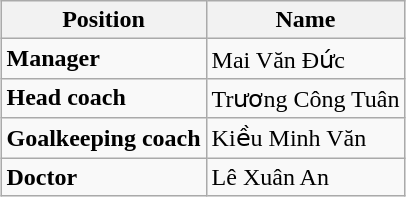<table class="wikitable" style="margin:1em auto;">
<tr>
<th>Position</th>
<th>Name</th>
</tr>
<tr>
<td><strong>Manager</strong></td>
<td align="left"> Mai Văn Đức</td>
</tr>
<tr>
<td><strong>Head coach</strong></td>
<td align="left"> Trương Công Tuân</td>
</tr>
<tr>
<td><strong>Goalkeeping coach</strong></td>
<td align="left"> Kiều Minh Văn</td>
</tr>
<tr>
<td><strong>Doctor</strong></td>
<td align="left"> Lê Xuân An</td>
</tr>
</table>
